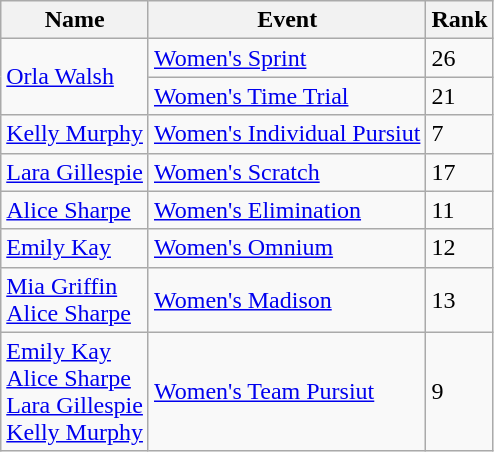<table class="wikitable">
<tr>
<th>Name</th>
<th>Event</th>
<th>Rank</th>
</tr>
<tr>
<td rowspan="2"><a href='#'>Orla Walsh</a></td>
<td><a href='#'>Women's Sprint</a></td>
<td>26</td>
</tr>
<tr>
<td><a href='#'>Women's Time Trial</a></td>
<td>21</td>
</tr>
<tr>
<td><a href='#'>Kelly Murphy</a></td>
<td><a href='#'>Women's Individual Pursiut</a></td>
<td>7</td>
</tr>
<tr>
<td><a href='#'>Lara Gillespie</a></td>
<td><a href='#'>Women's Scratch</a></td>
<td>17</td>
</tr>
<tr>
<td><a href='#'>Alice Sharpe</a></td>
<td><a href='#'>Women's Elimination</a></td>
<td>11</td>
</tr>
<tr>
<td><a href='#'>Emily Kay</a></td>
<td><a href='#'>Women's Omnium</a></td>
<td>12</td>
</tr>
<tr>
<td><a href='#'>Mia Griffin</a><br><a href='#'>Alice Sharpe</a></td>
<td><a href='#'>Women's Madison</a></td>
<td>13</td>
</tr>
<tr>
<td><a href='#'>Emily Kay</a><br><a href='#'>Alice Sharpe</a><br><a href='#'>Lara Gillespie</a><br><a href='#'>Kelly Murphy</a></td>
<td><a href='#'>Women's Team Pursiut</a></td>
<td>9</td>
</tr>
</table>
